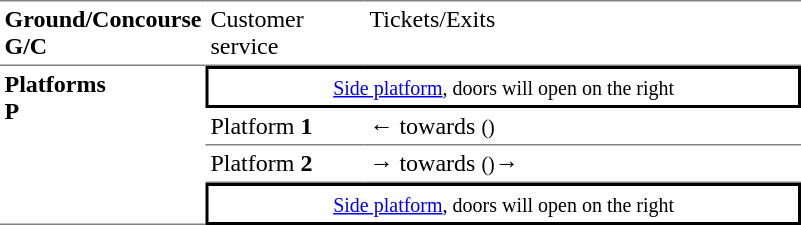<table table border=0 cellspacing=0 cellpadding=3>
<tr>
<td style="border-bottom:solid 1px gray;border-top:solid 1px gray;" width=50 valign=top><strong>Ground/Concourse<br>G/C</strong></td>
<td style="border-top:solid 1px gray;border-bottom:solid 1px gray;" width=100 valign=top>Customer service</td>
<td style="border-top:solid 1px gray;border-bottom:solid 1px gray;" width=285 valign=top>Tickets/Exits</td>
</tr>
<tr>
<td style="border-bottom:solid 1px gray;" rowspan=4 valign=top><strong>Platforms<br>P</strong></td>
<td style="border-top:solid 2px black;border-right:solid 2px black;border-left:solid 2px black;border-bottom:solid 2px black;text-align:center;" colspan=2><small><a href='#'>Side platform</a>, doors will open on the right</small></td>
</tr>
<tr>
<td style="border-bottom:solid 1px gray;">Platform <span><strong>1</strong></span></td>
<td style="border-bottom:solid 1px gray;">←  towards  <small>()</small></td>
</tr>
<tr>
<td style="border-bottom:solid 1px gray;">Platform <span><strong>2</strong></span></td>
<td style="border-bottom:solid 1px gray;"><span>→</span>  towards  <small>()</small>→</td>
</tr>
<tr>
<td style="border-top:solid 2px black;border-left:solid 2px black;border-right:solid 2px black;border-bottom:solid 2px black;text-align:center;" colspan=2><small><a href='#'>Side platform</a>, doors will open on the right</small></td>
</tr>
</table>
